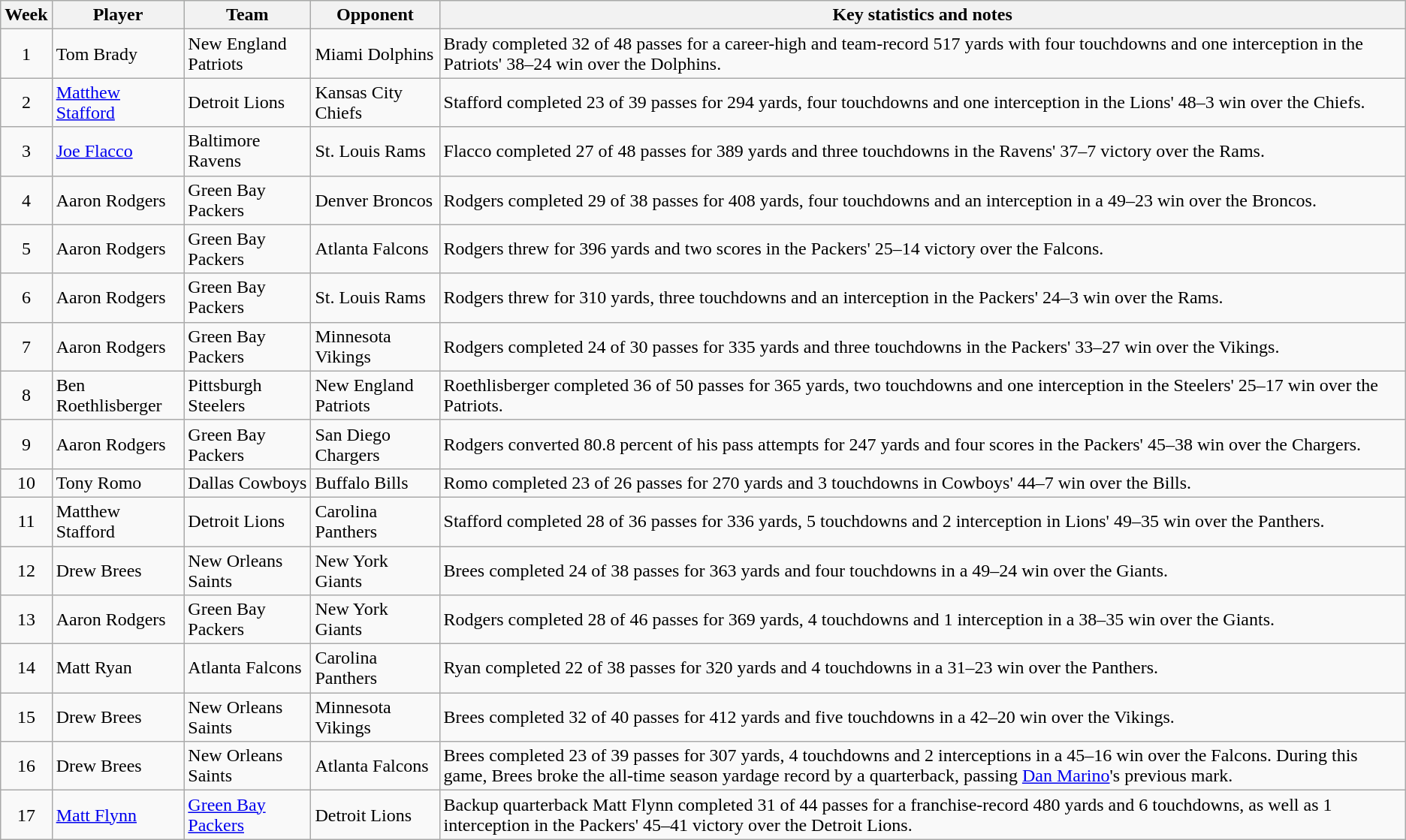<table class="wikitable">
<tr style="background:#efef;">
<th>Week</th>
<th>Player</th>
<th>Team</th>
<th>Opponent</th>
<th>Key statistics and notes</th>
</tr>
<tr>
<td align=center>1</td>
<td>Tom Brady</td>
<td>New England Patriots</td>
<td>Miami Dolphins</td>
<td>Brady completed 32 of 48 passes for a career-high and team-record 517 yards with four touchdowns and one interception in the Patriots' 38–24 win over the Dolphins.</td>
</tr>
<tr>
<td align=center>2</td>
<td><a href='#'>Matthew Stafford</a></td>
<td>Detroit Lions</td>
<td>Kansas City Chiefs</td>
<td>Stafford completed 23 of 39 passes for 294 yards, four touchdowns and one interception in the Lions' 48–3 win over the Chiefs.</td>
</tr>
<tr>
<td align=center>3</td>
<td><a href='#'>Joe Flacco</a></td>
<td>Baltimore Ravens</td>
<td>St. Louis Rams</td>
<td>Flacco completed 27 of 48 passes for 389 yards and three touchdowns in the Ravens' 37–7 victory over the Rams.</td>
</tr>
<tr>
<td align=center>4</td>
<td>Aaron Rodgers</td>
<td>Green Bay Packers</td>
<td>Denver Broncos</td>
<td>Rodgers completed 29 of 38 passes for 408 yards, four touchdowns and an interception in a 49–23 win over the Broncos.</td>
</tr>
<tr>
<td align=center>5</td>
<td>Aaron Rodgers</td>
<td>Green Bay Packers</td>
<td>Atlanta Falcons</td>
<td>Rodgers threw for 396 yards and two scores in the Packers' 25–14 victory over the Falcons.</td>
</tr>
<tr>
<td align=center>6</td>
<td>Aaron Rodgers</td>
<td>Green Bay Packers</td>
<td>St. Louis Rams</td>
<td>Rodgers threw for 310 yards, three touchdowns and an interception in the Packers' 24–3 win over the Rams.</td>
</tr>
<tr>
<td align=center>7</td>
<td>Aaron Rodgers</td>
<td>Green Bay Packers</td>
<td>Minnesota Vikings</td>
<td>Rodgers completed 24 of 30 passes for 335 yards and three touchdowns in the Packers' 33–27 win over the Vikings.</td>
</tr>
<tr>
<td align=center>8</td>
<td>Ben Roethlisberger</td>
<td>Pittsburgh Steelers</td>
<td>New England Patriots</td>
<td>Roethlisberger completed 36 of 50 passes for 365 yards, two touchdowns and one interception in the Steelers' 25–17 win over the Patriots.</td>
</tr>
<tr>
<td align=center>9</td>
<td>Aaron Rodgers</td>
<td>Green Bay Packers</td>
<td>San Diego Chargers</td>
<td>Rodgers converted 80.8 percent of his pass attempts for 247 yards and four scores in the Packers' 45–38 win over the Chargers.</td>
</tr>
<tr>
<td align=center>10</td>
<td>Tony Romo</td>
<td>Dallas Cowboys</td>
<td>Buffalo Bills</td>
<td>Romo completed 23 of 26 passes for 270 yards and 3 touchdowns in Cowboys' 44–7 win over the Bills.</td>
</tr>
<tr>
<td align=center>11</td>
<td>Matthew Stafford</td>
<td>Detroit Lions</td>
<td>Carolina Panthers</td>
<td>Stafford completed 28 of 36 passes for 336 yards, 5 touchdowns and 2 interception in Lions' 49–35 win over the Panthers.</td>
</tr>
<tr>
<td align=center>12</td>
<td>Drew Brees</td>
<td>New Orleans Saints</td>
<td>New York Giants</td>
<td>Brees completed 24 of 38 passes for 363 yards and four touchdowns in a 49–24 win over the Giants.</td>
</tr>
<tr>
<td align=center>13</td>
<td>Aaron Rodgers</td>
<td>Green Bay Packers</td>
<td>New York Giants</td>
<td>Rodgers completed 28 of 46 passes for 369 yards, 4 touchdowns and 1 interception in a 38–35 win over the Giants.</td>
</tr>
<tr>
<td align=center>14</td>
<td>Matt Ryan</td>
<td>Atlanta Falcons</td>
<td>Carolina Panthers</td>
<td>Ryan completed 22 of 38 passes for 320 yards and 4 touchdowns in a 31–23 win over the Panthers.</td>
</tr>
<tr>
<td align=center>15</td>
<td>Drew Brees</td>
<td>New Orleans Saints</td>
<td>Minnesota Vikings</td>
<td>Brees completed 32 of 40 passes for 412 yards and five touchdowns in a 42–20 win over the Vikings.</td>
</tr>
<tr>
<td align=center>16</td>
<td>Drew Brees</td>
<td>New Orleans Saints</td>
<td>Atlanta Falcons</td>
<td>Brees completed 23 of 39 passes for 307 yards, 4 touchdowns and 2 interceptions in a 45–16 win over the Falcons. During this game, Brees broke the all-time season yardage record by a quarterback, passing <a href='#'>Dan Marino</a>'s previous mark.</td>
</tr>
<tr>
<td align=center>17</td>
<td><a href='#'>Matt Flynn</a></td>
<td><a href='#'>Green Bay Packers</a></td>
<td>Detroit Lions</td>
<td>Backup quarterback Matt Flynn completed 31 of 44 passes for a franchise-record 480 yards and 6 touchdowns, as well as 1 interception in the Packers' 45–41 victory over the Detroit Lions.</td>
</tr>
</table>
